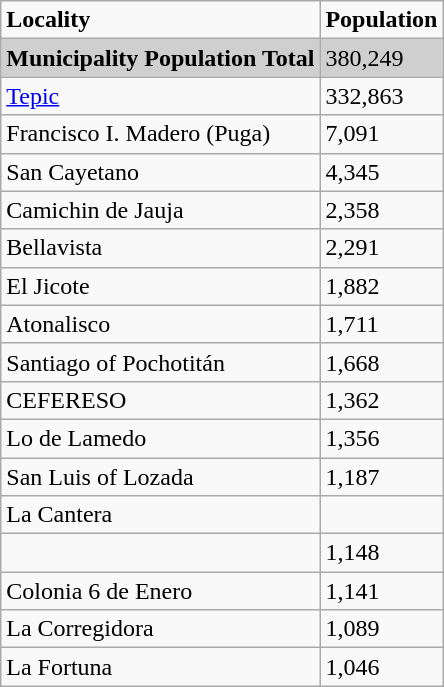<table class="wikitable">
<tr>
<td><strong>Locality</strong></td>
<td><strong>Population</strong></td>
</tr>
<tr style="background:#CFCFCF;">
<td><strong>Municipality Population Total</strong></td>
<td>380,249</td>
</tr>
<tr>
<td><a href='#'>Tepic</a></td>
<td>332,863</td>
</tr>
<tr>
<td>Francisco I. Madero (Puga)</td>
<td>7,091</td>
</tr>
<tr>
<td>San Cayetano</td>
<td>4,345</td>
</tr>
<tr>
<td>Camichin de Jauja</td>
<td>2,358</td>
</tr>
<tr>
<td>Bellavista</td>
<td>2,291</td>
</tr>
<tr>
<td>El Jicote</td>
<td>1,882</td>
</tr>
<tr>
<td>Atonalisco</td>
<td>1,711</td>
</tr>
<tr>
<td>Santiago of Pochotitán</td>
<td>1,668</td>
</tr>
<tr>
<td>CEFERESO</td>
<td>1,362</td>
</tr>
<tr>
<td>Lo de Lamedo</td>
<td>1,356</td>
</tr>
<tr>
<td>San Luis of Lozada</td>
<td>1,187</td>
</tr>
<tr>
<td>La Cantera</td>
<td></td>
</tr>
<tr>
<td></td>
<td>1,148</td>
</tr>
<tr>
<td>Colonia 6 de Enero</td>
<td>1,141</td>
</tr>
<tr>
<td>La Corregidora</td>
<td>1,089</td>
</tr>
<tr>
<td>La Fortuna</td>
<td>1,046</td>
</tr>
</table>
